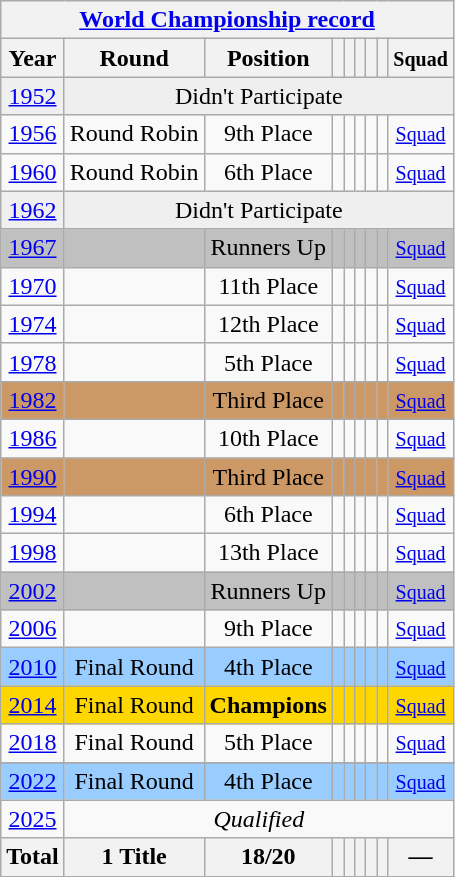<table class="wikitable" style="text-align: center;">
<tr>
<th colspan=9><a href='#'>World Championship record</a></th>
</tr>
<tr>
<th>Year</th>
<th>Round</th>
<th>Position</th>
<th></th>
<th></th>
<th></th>
<th></th>
<th></th>
<th><small>Squad</small></th>
</tr>
<tr bgcolor="efefef">
<td> <a href='#'>1952</a></td>
<td colspan=8>Didn't Participate</td>
</tr>
<tr>
<td> <a href='#'>1956</a></td>
<td>Round Robin</td>
<td>9th Place</td>
<td></td>
<td></td>
<td></td>
<td></td>
<td></td>
<td><small><a href='#'>Squad</a></small></td>
</tr>
<tr>
<td> <a href='#'>1960</a></td>
<td>Round Robin</td>
<td>6th Place</td>
<td></td>
<td></td>
<td></td>
<td></td>
<td></td>
<td><small><a href='#'>Squad</a></small></td>
</tr>
<tr bgcolor="efefef">
<td> <a href='#'>1962</a></td>
<td colspan=8>Didn't Participate</td>
</tr>
<tr bgcolor=silver>
<td> <a href='#'>1967</a></td>
<td></td>
<td>Runners Up</td>
<td></td>
<td></td>
<td></td>
<td></td>
<td></td>
<td><small><a href='#'>Squad</a></small></td>
</tr>
<tr>
<td> <a href='#'>1970</a></td>
<td></td>
<td>11th Place</td>
<td></td>
<td></td>
<td></td>
<td></td>
<td></td>
<td><small><a href='#'>Squad</a></small></td>
</tr>
<tr>
<td> <a href='#'>1974</a></td>
<td></td>
<td>12th Place</td>
<td></td>
<td></td>
<td></td>
<td></td>
<td></td>
<td><small><a href='#'>Squad</a></small></td>
</tr>
<tr>
<td> <a href='#'>1978</a></td>
<td></td>
<td>5th Place</td>
<td></td>
<td></td>
<td></td>
<td></td>
<td></td>
<td><small><a href='#'>Squad</a></small></td>
</tr>
<tr bgcolor=cc9966>
<td> <a href='#'>1982</a></td>
<td></td>
<td>Third Place</td>
<td></td>
<td></td>
<td></td>
<td></td>
<td></td>
<td><small><a href='#'>Squad</a></small></td>
</tr>
<tr>
<td> <a href='#'>1986</a></td>
<td></td>
<td>10th Place</td>
<td></td>
<td></td>
<td></td>
<td></td>
<td></td>
<td><small><a href='#'>Squad</a></small></td>
</tr>
<tr bgcolor=cc9966>
<td> <a href='#'>1990</a></td>
<td></td>
<td>Third Place</td>
<td></td>
<td></td>
<td></td>
<td></td>
<td></td>
<td><small><a href='#'>Squad</a></small></td>
</tr>
<tr>
<td> <a href='#'>1994</a></td>
<td></td>
<td>6th Place</td>
<td></td>
<td></td>
<td></td>
<td></td>
<td></td>
<td><small><a href='#'>Squad</a></small></td>
</tr>
<tr>
<td> <a href='#'>1998</a></td>
<td></td>
<td>13th Place</td>
<td></td>
<td></td>
<td></td>
<td></td>
<td></td>
<td><small><a href='#'>Squad</a></small></td>
</tr>
<tr bgcolor=silver>
<td> <a href='#'>2002</a></td>
<td></td>
<td>Runners Up</td>
<td></td>
<td></td>
<td></td>
<td></td>
<td></td>
<td><small><a href='#'>Squad</a></small></td>
</tr>
<tr>
<td> <a href='#'>2006</a></td>
<td></td>
<td>9th Place</td>
<td></td>
<td></td>
<td></td>
<td></td>
<td></td>
<td><small><a href='#'>Squad</a></small></td>
</tr>
<tr bgcolor=#9acdff>
<td> <a href='#'>2010</a></td>
<td>Final Round</td>
<td>4th Place</td>
<td></td>
<td></td>
<td></td>
<td></td>
<td></td>
<td><small><a href='#'>Squad</a></small></td>
</tr>
<tr bgcolor=gold>
<td> <a href='#'>2014</a></td>
<td>Final Round</td>
<td><strong>Champions</strong></td>
<td></td>
<td></td>
<td></td>
<td></td>
<td></td>
<td><small><a href='#'>Squad</a></small></td>
</tr>
<tr>
<td> <a href='#'>2018</a></td>
<td>Final Round</td>
<td>5th Place</td>
<td></td>
<td></td>
<td></td>
<td></td>
<td></td>
<td><small><a href='#'>Squad</a></small></td>
</tr>
<tr>
</tr>
<tr bgcolor=#9acdff>
<td style=>  <a href='#'>2022</a></td>
<td>Final Round</td>
<td>4th Place</td>
<td></td>
<td></td>
<td></td>
<td></td>
<td></td>
<td><small><a href='#'>Squad</a></small></td>
</tr>
<tr>
<td style=> <a href='#'>2025</a></td>
<td colspan=8><em>Qualified</em></td>
</tr>
<tr>
<th>Total</th>
<th>1 Title</th>
<th>18/20</th>
<th></th>
<th></th>
<th></th>
<th></th>
<th></th>
<th>—</th>
</tr>
</table>
